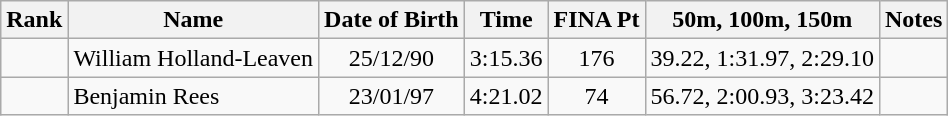<table class="wikitable sortable" style="text-align:center">
<tr>
<th>Rank</th>
<th>Name</th>
<th>Date of Birth</th>
<th>Time</th>
<th>FINA Pt</th>
<th>50m, 100m, 150m</th>
<th>Notes</th>
</tr>
<tr>
<td></td>
<td align=left> William Holland-Leaven</td>
<td>25/12/90</td>
<td>3:15.36</td>
<td>176</td>
<td>39.22, 1:31.97, 2:29.10</td>
<td></td>
</tr>
<tr>
<td></td>
<td align=left> Benjamin Rees</td>
<td>23/01/97</td>
<td>4:21.02</td>
<td>74</td>
<td>56.72, 2:00.93, 3:23.42</td>
<td></td>
</tr>
</table>
